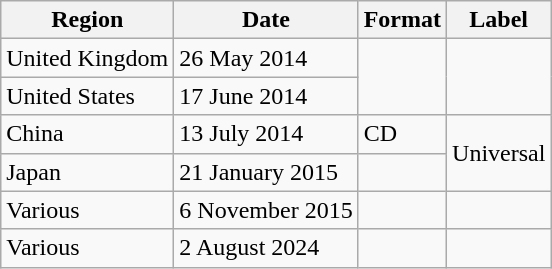<table class="wikitable sortable">
<tr>
<th>Region</th>
<th>Date</th>
<th>Format</th>
<th>Label</th>
</tr>
<tr>
<td>United Kingdom</td>
<td>26 May 2014</td>
<td rowspan="2"></td>
<td rowspan="2"></td>
</tr>
<tr>
<td>United States</td>
<td>17 June 2014</td>
</tr>
<tr>
<td>China</td>
<td>13 July 2014</td>
<td>CD</td>
<td rowspan="2">Universal</td>
</tr>
<tr>
<td>Japan</td>
<td>21 January 2015</td>
<td></td>
</tr>
<tr>
<td>Various<br></td>
<td>6 November 2015</td>
<td></td>
<td></td>
</tr>
<tr>
<td>Various<br></td>
<td>2 August 2024</td>
<td></td>
<td></td>
</tr>
</table>
